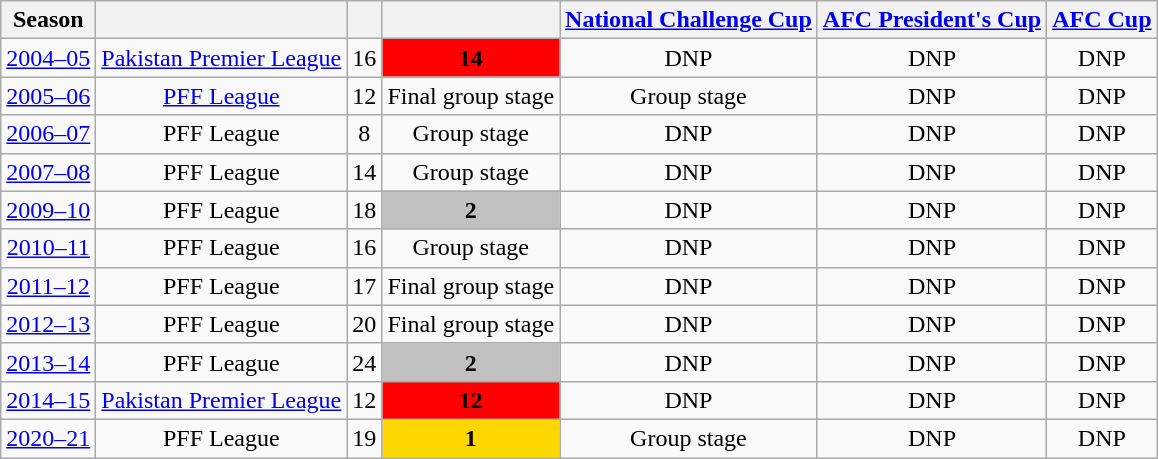<table class="wikitable" style="text-align:center">
<tr>
<th>Season</th>
<th></th>
<th></th>
<th></th>
<th><a href='#'>National Challenge Cup</a></th>
<th colspan="1"><a href='#'>AFC President's Cup</a></th>
<th colspan="1"><a href='#'>AFC Cup</a></th>
</tr>
<tr>
<td><a href='#'>2004–05</a></td>
<td><a href='#'>Pakistan Premier League</a></td>
<td>16</td>
<td align="center" bgcolor="Red"><strong>14</strong></td>
<td>DNP</td>
<td>DNP</td>
<td>DNP</td>
</tr>
<tr>
<td><a href='#'>2005–06</a></td>
<td><a href='#'>PFF League</a></td>
<td>12</td>
<td>Final group stage</td>
<td>Group stage</td>
<td>DNP</td>
<td>DNP</td>
</tr>
<tr>
<td><a href='#'>2006–07</a></td>
<td>PFF League</td>
<td>8</td>
<td>Group stage</td>
<td>DNP</td>
<td>DNP</td>
<td>DNP</td>
</tr>
<tr>
<td><a href='#'>2007–08</a></td>
<td>PFF League</td>
<td>14</td>
<td>Group stage</td>
<td>DNP</td>
<td>DNP</td>
<td>DNP</td>
</tr>
<tr>
<td><a href='#'>2009–10</a></td>
<td>PFF League</td>
<td>18</td>
<td align="center" bgcolor="Silver"><strong>2</strong></td>
<td>DNP</td>
<td>DNP</td>
<td>DNP</td>
</tr>
<tr>
<td align="center"><a href='#'>2010–11</a></td>
<td align="center">PFF League</td>
<td align="center">16</td>
<td align="center">Group stage</td>
<td align="center">DNP</td>
<td align="center">DNP</td>
<td align="center">DNP</td>
</tr>
<tr>
<td align="center"><a href='#'>2011–12</a></td>
<td align="center">PFF League</td>
<td align="center">17</td>
<td align="center">Final group stage</td>
<td align="center">DNP</td>
<td align="center">DNP</td>
<td align="center">DNP</td>
</tr>
<tr>
<td align="center"><a href='#'>2012–13</a></td>
<td align="center">PFF League</td>
<td align="center">20</td>
<td align="center">Final group stage</td>
<td align="center">DNP</td>
<td align="center">DNP</td>
<td align="center">DNP</td>
</tr>
<tr>
<td align="center"><a href='#'>2013–14</a></td>
<td align="center">PFF League</td>
<td align="center">24</td>
<td align="center" bgcolor="Silver"><strong>2</strong></td>
<td align="center">DNP</td>
<td align="center">DNP</td>
<td align="center">DNP</td>
</tr>
<tr>
<td><a href='#'>2014–15</a></td>
<td><a href='#'>Pakistan Premier League</a></td>
<td>12</td>
<td align="center" bgcolor="Red"><strong>12</strong></td>
<td>DNP</td>
<td>DNP</td>
<td>DNP</td>
</tr>
<tr>
<td align="center"><a href='#'>2020–21</a></td>
<td align="center">PFF League</td>
<td align="center">19</td>
<td align="center" bgcolor="Gold"><strong>1</strong></td>
<td align="center">Group stage</td>
<td align="center">DNP</td>
<td align="center">DNP</td>
</tr>
</table>
